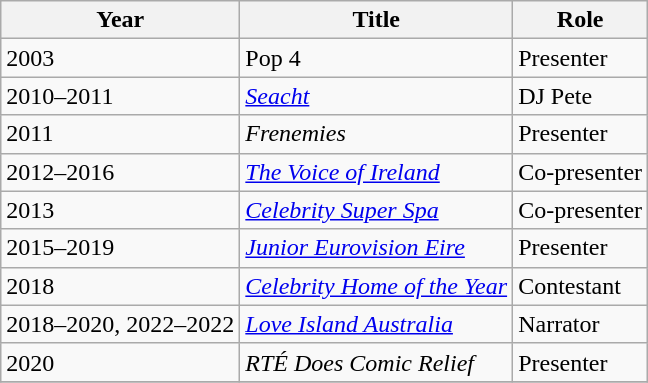<table class="wikitable">
<tr>
<th>Year</th>
<th>Title</th>
<th>Role</th>
</tr>
<tr>
<td>2003</td>
<td>Pop 4</td>
<td>Presenter</td>
</tr>
<tr>
<td>2010–2011</td>
<td><em><a href='#'>Seacht</a></em> </td>
<td>DJ Pete</td>
</tr>
<tr>
<td>2011</td>
<td><em>Frenemies</em> </td>
<td>Presenter</td>
</tr>
<tr>
<td>2012–2016</td>
<td><em><a href='#'>The Voice of Ireland</a></em></td>
<td>Co-presenter</td>
</tr>
<tr>
<td>2013</td>
<td><em><a href='#'>Celebrity Super Spa</a></em></td>
<td>Co-presenter</td>
</tr>
<tr>
<td>2015–2019</td>
<td><em><a href='#'>Junior Eurovision Eire</a></em></td>
<td>Presenter</td>
</tr>
<tr>
<td>2018</td>
<td><a href='#'><em>Celebrity Home of the Year</em></a></td>
<td>Contestant</td>
</tr>
<tr>
<td>2018–2020, 2022–2022</td>
<td><em><a href='#'>Love Island Australia</a></em></td>
<td>Narrator</td>
</tr>
<tr>
<td>2020</td>
<td><em>RTÉ Does Comic Relief</em></td>
<td>Presenter</td>
</tr>
<tr>
</tr>
</table>
